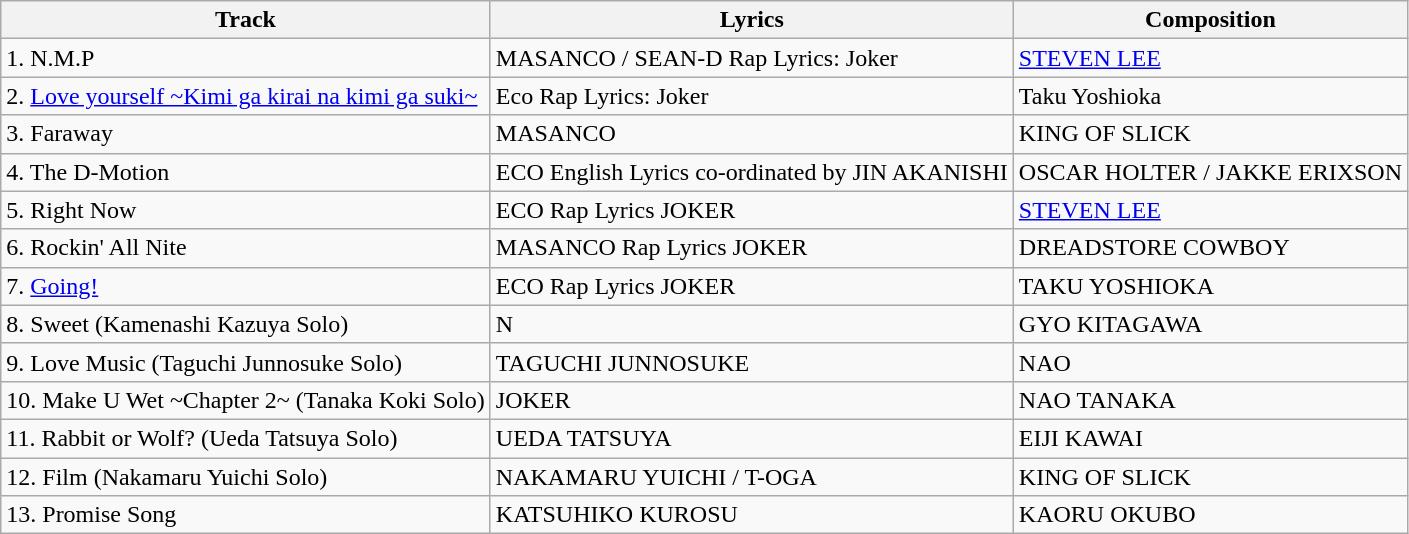<table class="wikitable">
<tr>
<th>Track</th>
<th>Lyrics</th>
<th>Composition</th>
</tr>
<tr>
<td>1. N.M.P</td>
<td>MASANCO / SEAN-D Rap Lyrics: Joker</td>
<td><a href='#'>STEVEN LEE</a></td>
</tr>
<tr>
<td>2. <a href='#'>Love yourself ~Kimi ga kirai na kimi ga suki~</a></td>
<td>Eco Rap Lyrics: Joker</td>
<td>Taku Yoshioka</td>
</tr>
<tr>
<td>3. Faraway</td>
<td>MASANCO</td>
<td>KING OF SLICK</td>
</tr>
<tr>
<td>4. The D-Motion</td>
<td>ECO English Lyrics co-ordinated by JIN AKANISHI</td>
<td>OSCAR HOLTER / JAKKE ERIXSON</td>
</tr>
<tr>
<td>5. Right Now</td>
<td>ECO Rap Lyrics JOKER</td>
<td><a href='#'>STEVEN LEE</a></td>
</tr>
<tr>
<td>6. Rockin' All Nite</td>
<td>MASANCO Rap Lyrics JOKER</td>
<td>DREADSTORE COWBOY</td>
</tr>
<tr>
<td>7. <a href='#'>Going!</a></td>
<td>ECO Rap Lyrics JOKER</td>
<td>TAKU YOSHIOKA</td>
</tr>
<tr>
<td>8. Sweet (Kamenashi Kazuya Solo)</td>
<td>N</td>
<td>GYO KITAGAWA</td>
</tr>
<tr>
<td>9. Love Music (Taguchi Junnosuke Solo)</td>
<td>TAGUCHI JUNNOSUKE</td>
<td>NAO</td>
</tr>
<tr>
<td>10. Make U Wet ~Chapter 2~ (Tanaka Koki Solo)</td>
<td>JOKER</td>
<td>NAO TANAKA</td>
</tr>
<tr>
<td>11. Rabbit or Wolf? (Ueda Tatsuya Solo)</td>
<td>UEDA TATSUYA</td>
<td>EIJI KAWAI</td>
</tr>
<tr>
<td>12. Film (Nakamaru Yuichi Solo)</td>
<td>NAKAMARU YUICHI / T-OGA</td>
<td>KING OF SLICK</td>
</tr>
<tr>
<td>13. Promise Song</td>
<td>KATSUHIKO KUROSU</td>
<td>KAORU OKUBO</td>
</tr>
</table>
